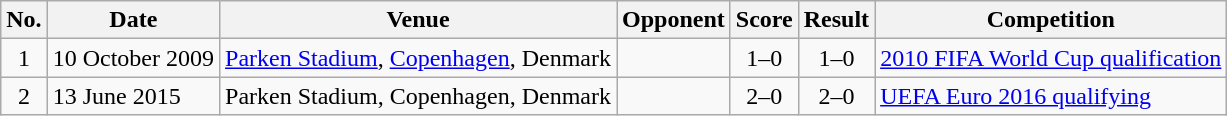<table class="wikitable sortable">
<tr>
<th scope="col">No.</th>
<th scope="col">Date</th>
<th scope="col">Venue</th>
<th scope="col">Opponent</th>
<th scope="col">Score</th>
<th scope="col">Result</th>
<th scope="col">Competition</th>
</tr>
<tr>
<td align="center">1</td>
<td>10 October 2009</td>
<td><a href='#'>Parken Stadium</a>, <a href='#'>Copenhagen</a>, Denmark</td>
<td></td>
<td align="center">1–0</td>
<td align="center">1–0</td>
<td><a href='#'>2010 FIFA World Cup qualification</a></td>
</tr>
<tr>
<td align="center">2</td>
<td>13 June 2015</td>
<td>Parken Stadium, Copenhagen, Denmark</td>
<td></td>
<td align="center">2–0</td>
<td align="center">2–0</td>
<td><a href='#'>UEFA Euro 2016 qualifying</a></td>
</tr>
</table>
